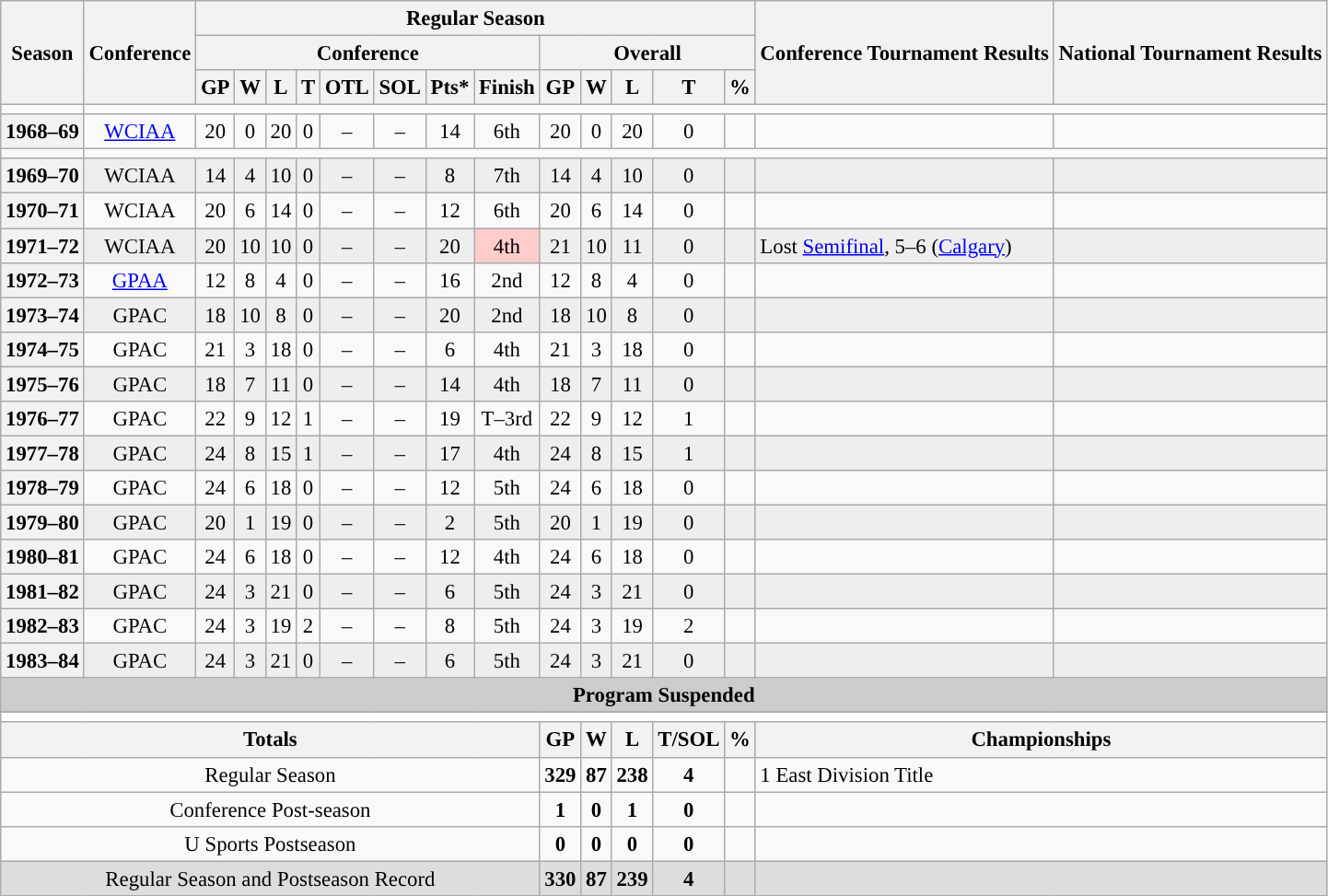<table class="wikitable" style="text-align: center; font-size: 95%">
<tr>
<th rowspan="3">Season</th>
<th rowspan="3">Conference</th>
<th colspan="13">Regular Season</th>
<th rowspan="3">Conference Tournament Results</th>
<th rowspan="3">National Tournament Results</th>
</tr>
<tr>
<th colspan="8">Conference</th>
<th colspan="5">Overall</th>
</tr>
<tr>
<th>GP</th>
<th>W</th>
<th>L</th>
<th>T</th>
<th>OTL</th>
<th>SOL</th>
<th>Pts*</th>
<th>Finish</th>
<th>GP</th>
<th>W</th>
<th>L</th>
<th>T</th>
<th>%</th>
</tr>
<tr>
<td><strong><a href='#'></a> </strong></td>
</tr>
<tr>
<th>1968–69</th>
<td><a href='#'>WCIAA</a></td>
<td>20</td>
<td>0</td>
<td>20</td>
<td>0</td>
<td>–</td>
<td>–</td>
<td>14</td>
<td>6th</td>
<td>20</td>
<td>0</td>
<td>20</td>
<td>0</td>
<td></td>
<td align="left"></td>
<td align="left"></td>
</tr>
<tr>
<td><strong> </strong></td>
</tr>
<tr bgcolor=eeeeee>
<th>1969–70</th>
<td>WCIAA</td>
<td>14</td>
<td>4</td>
<td>10</td>
<td>0</td>
<td>–</td>
<td>–</td>
<td>8</td>
<td>7th</td>
<td>14</td>
<td>4</td>
<td>10</td>
<td>0</td>
<td></td>
<td align="left"></td>
<td align="left"></td>
</tr>
<tr>
<th>1970–71</th>
<td>WCIAA</td>
<td>20</td>
<td>6</td>
<td>14</td>
<td>0</td>
<td>–</td>
<td>–</td>
<td>12</td>
<td>6th</td>
<td>20</td>
<td>6</td>
<td>14</td>
<td>0</td>
<td></td>
<td align="left"></td>
<td align="left"></td>
</tr>
<tr bgcolor=eeeeee>
<th>1971–72</th>
<td>WCIAA</td>
<td>20</td>
<td>10</td>
<td>10</td>
<td>0</td>
<td>–</td>
<td>–</td>
<td>20</td>
<td bgcolor=ffcccc>4th</td>
<td>21</td>
<td>10</td>
<td>11</td>
<td>0</td>
<td></td>
<td align="left">Lost <a href='#'>Semifinal</a>, 5–6 (<a href='#'>Calgary</a>)</td>
<td align="left"></td>
</tr>
<tr>
<th>1972–73</th>
<td><a href='#'>GPAA</a></td>
<td>12</td>
<td>8</td>
<td>4</td>
<td>0</td>
<td>–</td>
<td>–</td>
<td>16</td>
<td>2nd</td>
<td>12</td>
<td>8</td>
<td>4</td>
<td>0</td>
<td></td>
<td align="left"></td>
<td align="left"></td>
</tr>
<tr bgcolor=eeeeee>
<th>1973–74</th>
<td>GPAC</td>
<td>18</td>
<td>10</td>
<td>8</td>
<td>0</td>
<td>–</td>
<td>–</td>
<td>20</td>
<td>2nd</td>
<td>18</td>
<td>10</td>
<td>8</td>
<td>0</td>
<td></td>
<td align="left"></td>
<td align="left"></td>
</tr>
<tr>
<th>1974–75</th>
<td>GPAC</td>
<td>21</td>
<td>3</td>
<td>18</td>
<td>0</td>
<td>–</td>
<td>–</td>
<td>6</td>
<td>4th</td>
<td>21</td>
<td>3</td>
<td>18</td>
<td>0</td>
<td></td>
<td align="left"></td>
<td align="left"></td>
</tr>
<tr bgcolor=eeeeee>
<th>1975–76</th>
<td>GPAC</td>
<td>18</td>
<td>7</td>
<td>11</td>
<td>0</td>
<td>–</td>
<td>–</td>
<td>14</td>
<td>4th</td>
<td>18</td>
<td>7</td>
<td>11</td>
<td>0</td>
<td></td>
<td align="left"></td>
<td align="left"></td>
</tr>
<tr>
<th>1976–77</th>
<td>GPAC</td>
<td>22</td>
<td>9</td>
<td>12</td>
<td>1</td>
<td>–</td>
<td>–</td>
<td>19</td>
<td>T–3rd</td>
<td>22</td>
<td>9</td>
<td>12</td>
<td>1</td>
<td></td>
<td align="left"></td>
<td align="left"></td>
</tr>
<tr bgcolor=eeeeee>
<th>1977–78</th>
<td>GPAC</td>
<td>24</td>
<td>8</td>
<td>15</td>
<td>1</td>
<td>–</td>
<td>–</td>
<td>17</td>
<td>4th</td>
<td>24</td>
<td>8</td>
<td>15</td>
<td>1</td>
<td></td>
<td align="left"></td>
<td align="left"></td>
</tr>
<tr>
<th>1978–79</th>
<td>GPAC</td>
<td>24</td>
<td>6</td>
<td>18</td>
<td>0</td>
<td>–</td>
<td>–</td>
<td>12</td>
<td>5th</td>
<td>24</td>
<td>6</td>
<td>18</td>
<td>0</td>
<td></td>
<td align="left"></td>
<td align="left"></td>
</tr>
<tr bgcolor=eeeeee>
<th>1979–80</th>
<td>GPAC</td>
<td>20</td>
<td>1</td>
<td>19</td>
<td>0</td>
<td>–</td>
<td>–</td>
<td>2</td>
<td>5th</td>
<td>20</td>
<td>1</td>
<td>19</td>
<td>0</td>
<td></td>
<td align="left"></td>
<td align="left"></td>
</tr>
<tr>
<th>1980–81</th>
<td>GPAC</td>
<td>24</td>
<td>6</td>
<td>18</td>
<td>0</td>
<td>–</td>
<td>–</td>
<td>12</td>
<td>4th</td>
<td>24</td>
<td>6</td>
<td>18</td>
<td>0</td>
<td></td>
<td align="left"></td>
<td align="left"></td>
</tr>
<tr bgcolor=eeeeee>
<th>1981–82</th>
<td>GPAC</td>
<td>24</td>
<td>3</td>
<td>21</td>
<td>0</td>
<td>–</td>
<td>–</td>
<td>6</td>
<td>5th</td>
<td>24</td>
<td>3</td>
<td>21</td>
<td>0</td>
<td></td>
<td align="left"></td>
<td align="left"></td>
</tr>
<tr>
<th>1982–83</th>
<td>GPAC</td>
<td>24</td>
<td>3</td>
<td>19</td>
<td>2</td>
<td>–</td>
<td>–</td>
<td>8</td>
<td>5th</td>
<td>24</td>
<td>3</td>
<td>19</td>
<td>2</td>
<td></td>
<td align="left"></td>
<td align="left"></td>
</tr>
<tr bgcolor=eeeeee>
<th>1983–84</th>
<td>GPAC</td>
<td>24</td>
<td>3</td>
<td>21</td>
<td>0</td>
<td>–</td>
<td>–</td>
<td>6</td>
<td>5th</td>
<td>24</td>
<td>3</td>
<td>21</td>
<td>0</td>
<td></td>
<td align="left"></td>
<td align="left"></td>
</tr>
<tr bgcolor=cccccc>
<td colspan=17><strong>Program Suspended</strong></td>
</tr>
<tr>
</tr>
<tr ->
</tr>
<tr>
<td colspan="17" style="background:#fff;"></td>
</tr>
<tr>
<th colspan="10">Totals</th>
<th>GP</th>
<th>W</th>
<th>L</th>
<th>T/SOL</th>
<th>%</th>
<th colspan="2">Championships</th>
</tr>
<tr>
<td colspan="10">Regular Season</td>
<td><strong>329</strong></td>
<td><strong>87</strong></td>
<td><strong>238</strong></td>
<td><strong>4</strong></td>
<td><strong></strong></td>
<td colspan="2" align="left">1 East Division Title</td>
</tr>
<tr>
<td colspan="10">Conference Post-season</td>
<td><strong>1</strong></td>
<td><strong>0</strong></td>
<td><strong>1</strong></td>
<td><strong>0</strong></td>
<td><strong></strong></td>
<td colspan="2" align="left"></td>
</tr>
<tr>
<td colspan="10">U Sports Postseason</td>
<td><strong>0</strong></td>
<td><strong>0</strong></td>
<td><strong>0</strong></td>
<td><strong>0</strong></td>
<td><strong></strong></td>
<td colspan="2" align="left"></td>
</tr>
<tr bgcolor=dddddd>
<td colspan="10">Regular Season and Postseason Record</td>
<td><strong>330</strong></td>
<td><strong>87</strong></td>
<td><strong>239</strong></td>
<td><strong>4</strong></td>
<td><strong></strong></td>
<td colspan="2" align="left"></td>
</tr>
</table>
